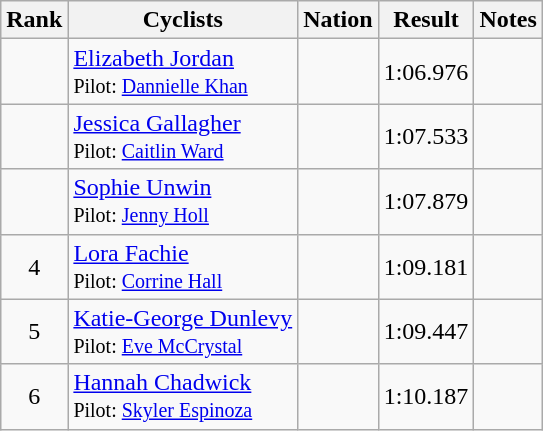<table class="wikitable sortable" style="text-align:center;">
<tr>
<th>Rank</th>
<th>Cyclists</th>
<th>Nation</th>
<th>Result</th>
<th>Notes</th>
</tr>
<tr>
<td></td>
<td align=left><a href='#'>Elizabeth Jordan</a><br><small>Pilot: <a href='#'>Dannielle Khan</a></small></td>
<td align=left></td>
<td>1:06.976</td>
<td></td>
</tr>
<tr>
<td></td>
<td align=left><a href='#'>Jessica Gallagher</a><br><small>Pilot: <a href='#'>Caitlin Ward</a></small></td>
<td align=left></td>
<td>1:07.533</td>
<td></td>
</tr>
<tr>
<td></td>
<td align=left><a href='#'>Sophie Unwin</a><br><small>Pilot: <a href='#'>Jenny Holl</a></small></td>
<td align=left></td>
<td>1:07.879</td>
<td></td>
</tr>
<tr>
<td>4</td>
<td align=left><a href='#'>Lora Fachie</a><br><small>Pilot: <a href='#'>Corrine Hall</a></small></td>
<td align=left></td>
<td>1:09.181</td>
<td></td>
</tr>
<tr>
<td>5</td>
<td align=left><a href='#'>Katie-George Dunlevy</a><br><small>Pilot: <a href='#'>Eve McCrystal</a></small></td>
<td align=left></td>
<td>1:09.447</td>
<td></td>
</tr>
<tr>
<td>6</td>
<td align=left><a href='#'>Hannah Chadwick</a><br><small>Pilot: <a href='#'>Skyler Espinoza</a></small></td>
<td align=left></td>
<td>1:10.187</td>
<td></td>
</tr>
</table>
